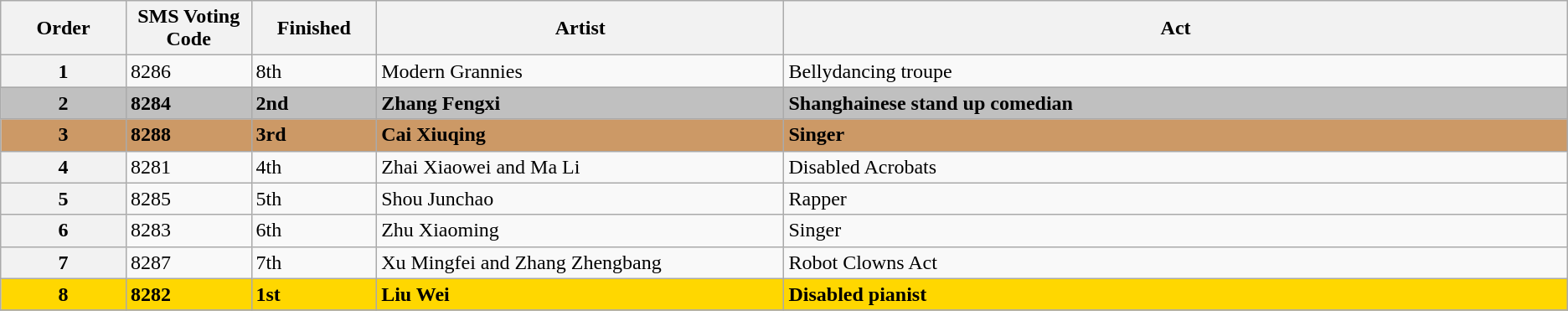<table class="wikitable sortable">
<tr>
<th width="8%">Order</th>
<th width="8%">SMS Voting Code</th>
<th width="8%">Finished</th>
<th width="26%">Artist</th>
<th width="50%">Act</th>
</tr>
<tr>
<th>1</th>
<td>8286</td>
<td>8th</td>
<td>Modern Grannies</td>
<td>Bellydancing troupe</td>
</tr>
<tr>
<th style="background:silver;">2</th>
<td style="background:silver;"><strong>8284</strong></td>
<td style="background:silver;"><strong>2nd</strong></td>
<td style="background:silver;"><strong>Zhang Fengxi</strong></td>
<td style="background:silver;"><strong>Shanghainese stand up comedian</strong></td>
</tr>
<tr>
<th style="background:#c96;">3</th>
<td style="background:#c96;"><strong>8288</strong></td>
<td style="background:#c96;"><strong>3rd</strong></td>
<td style="background:#c96;"><strong>Cai Xiuqing</strong></td>
<td style="background:#c96;"><strong>Singer</strong></td>
</tr>
<tr>
<th>4</th>
<td>8281</td>
<td>4th</td>
<td>Zhai Xiaowei and Ma Li</td>
<td>Disabled Acrobats</td>
</tr>
<tr>
<th>5</th>
<td>8285</td>
<td>5th</td>
<td>Shou Junchao</td>
<td>Rapper</td>
</tr>
<tr>
<th>6</th>
<td>8283</td>
<td>6th</td>
<td>Zhu Xiaoming</td>
<td>Singer</td>
</tr>
<tr>
<th>7</th>
<td>8287</td>
<td>7th</td>
<td>Xu Mingfei and Zhang Zhengbang</td>
<td>Robot Clowns Act</td>
</tr>
<tr>
<th style="background:gold;">8</th>
<td style="background:gold;"><strong>8282</strong></td>
<td style="background:gold;"><strong>1st</strong></td>
<td style="background:gold;"><strong>Liu Wei</strong></td>
<td style="background:gold;"><strong>Disabled pianist</strong></td>
</tr>
<tr>
</tr>
</table>
